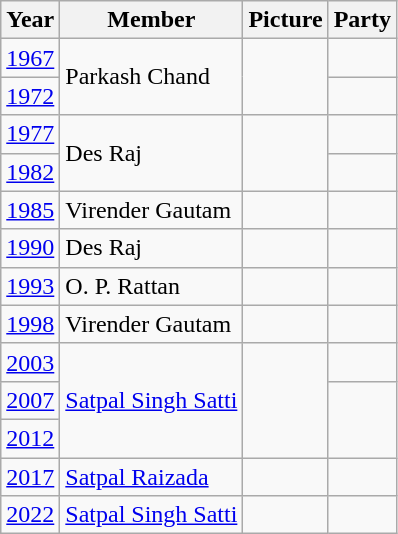<table class="wikitable sortable">
<tr>
<th>Year</th>
<th>Member</th>
<th>Picture</th>
<th colspan="2">Party</th>
</tr>
<tr>
<td><a href='#'>1967</a></td>
<td rowspan="2">Parkash Chand</td>
<td rowspan="2"></td>
<td></td>
</tr>
<tr>
<td><a href='#'>1972</a></td>
</tr>
<tr>
<td><a href='#'>1977</a></td>
<td rowspan=2>Des Raj</td>
<td rowspan=2></td>
<td></td>
</tr>
<tr>
<td><a href='#'>1982</a></td>
<td></td>
</tr>
<tr>
<td><a href='#'>1985</a></td>
<td>Virender Gautam</td>
<td></td>
<td></td>
</tr>
<tr>
<td><a href='#'>1990</a></td>
<td>Des Raj</td>
<td></td>
<td></td>
</tr>
<tr>
<td><a href='#'>1993</a></td>
<td>O. P. Rattan</td>
<td></td>
<td></td>
</tr>
<tr>
<td><a href='#'>1998</a></td>
<td>Virender Gautam</td>
<td></td>
</tr>
<tr>
<td><a href='#'>2003</a></td>
<td rowspan=3><a href='#'>Satpal Singh Satti</a></td>
<td rowspan=3></td>
<td></td>
</tr>
<tr>
<td><a href='#'>2007</a></td>
</tr>
<tr>
<td><a href='#'>2012</a></td>
</tr>
<tr>
<td><a href='#'>2017</a></td>
<td><a href='#'>Satpal Raizada</a></td>
<td></td>
<td></td>
</tr>
<tr>
<td><a href='#'>2022</a></td>
<td><a href='#'>Satpal Singh Satti</a></td>
<td></td>
<td></td>
</tr>
</table>
